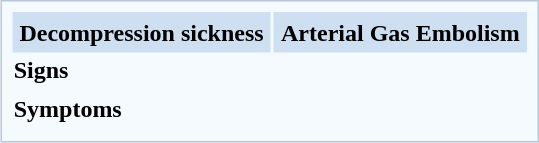<table style="padding: 0.3em; margin-left:15px; border: 1px solid #B8C7D9; background-color:#f5faff; text-align:left;">
<tr style="padding: 0.3em; background-color: #cedff2;">
<th scope="col" style="padding: 0.3em;">Decompression sickness</th>
<th scope="col" style="padding: 0.3em;">Arterial Gas Embolism</th>
</tr>
<tr>
<th colspan="2">Signs</th>
</tr>
<tr style="vertical-align:top;">
<td style="padding-right: 1em;"></td>
<td style="padding-right: 1em;"></td>
</tr>
<tr>
<th colspan="2">Symptoms</th>
</tr>
<tr>
<td style="padding-right: 1em;"></td>
<td style="padding-right: 1em;"></td>
</tr>
</table>
